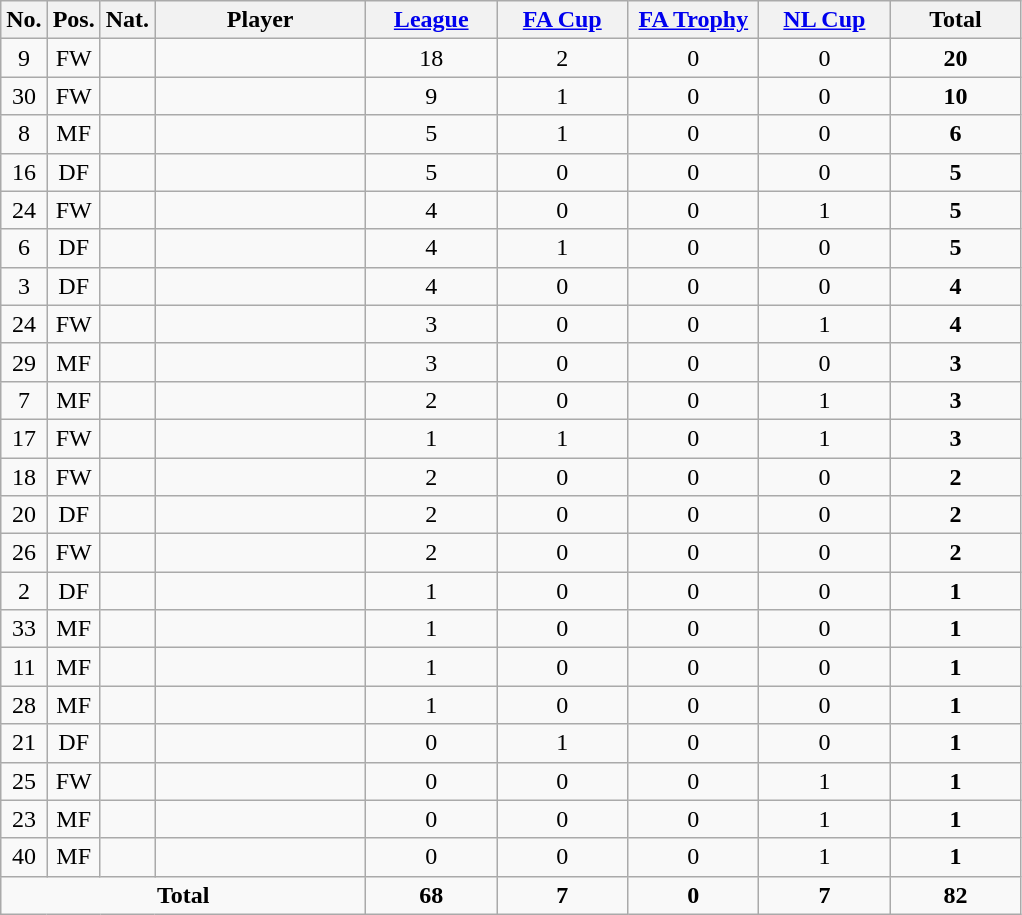<table class="wikitable sortable" style="text-align:center">
<tr>
<th style="text-align:center; width: 10pt;">No.</th>
<th style="text-align:center; width: 10pt;">Pos.</th>
<th style="text-align:center; width: 10pt;">Nat.</th>
<th style="text-align:center; width: 100pt;">Player</th>
<th style="text-align:center; width: 60pt;"><a href='#'>League</a></th>
<th style="text-align:center; width: 60pt;"><a href='#'>FA Cup</a></th>
<th style="text-align:center; width: 60pt;"><a href='#'>FA Trophy</a></th>
<th style="text-align:center; width: 60pt;"><a href='#'>NL Cup</a></th>
<th style="text-align:center; width: 60pt;">Total</th>
</tr>
<tr>
<td>9</td>
<td>FW</td>
<td></td>
<td align=left></td>
<td>18</td>
<td>2</td>
<td>0</td>
<td>0</td>
<td><strong>20</strong></td>
</tr>
<tr>
<td>30</td>
<td>FW</td>
<td></td>
<td align=left></td>
<td>9</td>
<td>1</td>
<td>0</td>
<td>0</td>
<td><strong>10</strong></td>
</tr>
<tr>
<td>8</td>
<td>MF</td>
<td></td>
<td align=left></td>
<td>5</td>
<td>1</td>
<td>0</td>
<td>0</td>
<td><strong>6</strong></td>
</tr>
<tr>
<td>16</td>
<td>DF</td>
<td></td>
<td align=left></td>
<td>5</td>
<td>0</td>
<td>0</td>
<td>0</td>
<td><strong>5</strong></td>
</tr>
<tr>
<td>24</td>
<td>FW</td>
<td></td>
<td align=left></td>
<td>4</td>
<td>0</td>
<td>0</td>
<td>1</td>
<td><strong>5</strong></td>
</tr>
<tr>
<td>6</td>
<td>DF</td>
<td></td>
<td align=left></td>
<td>4</td>
<td>1</td>
<td>0</td>
<td>0</td>
<td><strong>5</strong></td>
</tr>
<tr>
<td>3</td>
<td>DF</td>
<td></td>
<td align=left></td>
<td>4</td>
<td>0</td>
<td>0</td>
<td>0</td>
<td><strong>4</strong></td>
</tr>
<tr>
<td>24</td>
<td>FW</td>
<td></td>
<td align=left></td>
<td>3</td>
<td>0</td>
<td>0</td>
<td>1</td>
<td><strong>4</strong></td>
</tr>
<tr>
<td>29</td>
<td>MF</td>
<td></td>
<td align=left></td>
<td>3</td>
<td>0</td>
<td>0</td>
<td>0</td>
<td><strong>3</strong></td>
</tr>
<tr>
<td>7</td>
<td>MF</td>
<td></td>
<td align=left></td>
<td>2</td>
<td>0</td>
<td>0</td>
<td>1</td>
<td><strong>3</strong></td>
</tr>
<tr>
<td>17</td>
<td>FW</td>
<td></td>
<td align=left></td>
<td>1</td>
<td>1</td>
<td>0</td>
<td>1</td>
<td><strong>3</strong></td>
</tr>
<tr>
<td>18</td>
<td>FW</td>
<td></td>
<td align=left></td>
<td>2</td>
<td>0</td>
<td>0</td>
<td>0</td>
<td><strong>2</strong></td>
</tr>
<tr>
<td>20</td>
<td>DF</td>
<td></td>
<td align=left></td>
<td>2</td>
<td>0</td>
<td>0</td>
<td>0</td>
<td><strong>2</strong></td>
</tr>
<tr>
<td>26</td>
<td>FW</td>
<td></td>
<td align=left></td>
<td>2</td>
<td>0</td>
<td>0</td>
<td>0</td>
<td><strong>2</strong></td>
</tr>
<tr>
<td>2</td>
<td>DF</td>
<td></td>
<td align=left></td>
<td>1</td>
<td>0</td>
<td>0</td>
<td>0</td>
<td><strong>1</strong></td>
</tr>
<tr>
<td>33</td>
<td>MF</td>
<td></td>
<td align=left></td>
<td>1</td>
<td>0</td>
<td>0</td>
<td>0</td>
<td><strong>1</strong></td>
</tr>
<tr>
<td>11</td>
<td>MF</td>
<td></td>
<td align=left></td>
<td>1</td>
<td>0</td>
<td>0</td>
<td>0</td>
<td><strong>1</strong></td>
</tr>
<tr>
<td>28</td>
<td>MF</td>
<td></td>
<td align=left></td>
<td>1</td>
<td>0</td>
<td>0</td>
<td>0</td>
<td><strong>1</strong></td>
</tr>
<tr>
<td>21</td>
<td>DF</td>
<td></td>
<td align=left></td>
<td>0</td>
<td>1</td>
<td>0</td>
<td>0</td>
<td><strong>1</strong></td>
</tr>
<tr>
<td>25</td>
<td>FW</td>
<td></td>
<td align=left></td>
<td>0</td>
<td>0</td>
<td>0</td>
<td>1</td>
<td><strong>1</strong></td>
</tr>
<tr>
<td>23</td>
<td>MF</td>
<td></td>
<td align=left></td>
<td>0</td>
<td>0</td>
<td>0</td>
<td>1</td>
<td><strong>1</strong></td>
</tr>
<tr>
<td>40</td>
<td>MF</td>
<td></td>
<td align=left></td>
<td>0</td>
<td>0</td>
<td>0</td>
<td>1</td>
<td><strong>1</strong></td>
</tr>
<tr class="sortbottom">
<td colspan=4><strong>Total</strong></td>
<td colspan=1><strong>68</strong></td>
<td colspan=1><strong>7</strong></td>
<td colspan=1><strong>0</strong></td>
<td colspan=1><strong>7</strong></td>
<td colspan=1><strong>82</strong></td>
</tr>
</table>
